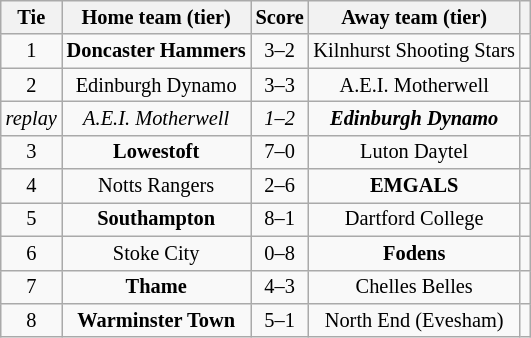<table class="wikitable" style="text-align:center; font-size:85%">
<tr>
<th>Tie</th>
<th>Home team (tier)</th>
<th>Score</th>
<th>Away team (tier)</th>
<th></th>
</tr>
<tr>
<td align="center">1</td>
<td><strong>Doncaster Hammers</strong></td>
<td align="center">3–2</td>
<td>Kilnhurst Shooting Stars</td>
<td></td>
</tr>
<tr>
<td align="center">2</td>
<td>Edinburgh Dynamo</td>
<td align="center">3–3 </td>
<td>A.E.I. Motherwell</td>
<td></td>
</tr>
<tr>
<td align="center"><em>replay</em></td>
<td><em>A.E.I. Motherwell</em></td>
<td align="center"><em>1–2</em></td>
<td><strong><em>Edinburgh Dynamo</em></strong></td>
<td></td>
</tr>
<tr>
<td align="center">3</td>
<td><strong>Lowestoft</strong></td>
<td align="center">7–0</td>
<td>Luton Daytel</td>
<td></td>
</tr>
<tr>
<td align="center">4</td>
<td>Notts Rangers</td>
<td align="center">2–6</td>
<td><strong>EMGALS</strong></td>
<td></td>
</tr>
<tr>
<td align="center">5</td>
<td><strong>Southampton</strong></td>
<td align="center">8–1</td>
<td>Dartford College</td>
<td></td>
</tr>
<tr>
<td align="center">6</td>
<td>Stoke City</td>
<td align="center">0–8</td>
<td><strong>Fodens</strong></td>
<td></td>
</tr>
<tr>
<td align="center">7</td>
<td><strong>Thame</strong></td>
<td align="center">4–3</td>
<td>Chelles Belles</td>
<td></td>
</tr>
<tr>
<td align="center">8</td>
<td><strong>Warminster Town</strong></td>
<td align="center">5–1</td>
<td>North End (Evesham)</td>
<td></td>
</tr>
</table>
